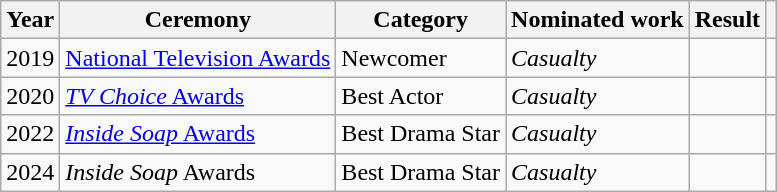<table class="wikitable">
<tr>
<th>Year</th>
<th>Ceremony</th>
<th>Category</th>
<th>Nominated work</th>
<th>Result</th>
<th></th>
</tr>
<tr>
<td>2019</td>
<td><a href='#'>National Television Awards</a></td>
<td>Newcomer</td>
<td><em>Casualty</em></td>
<td></td>
<td align="center"></td>
</tr>
<tr>
<td>2020</td>
<td><a href='#'><em>TV Choice</em> Awards</a></td>
<td>Best Actor</td>
<td><em>Casualty</em></td>
<td></td>
<td align="center"></td>
</tr>
<tr>
<td>2022</td>
<td><a href='#'><em>Inside Soap</em> Awards</a></td>
<td>Best Drama Star</td>
<td><em>Casualty</em></td>
<td></td>
<td align="center"></td>
</tr>
<tr>
<td>2024</td>
<td><em>Inside Soap</em> Awards</td>
<td>Best Drama Star</td>
<td><em>Casualty</em></td>
<td></td>
<td align="center"></td>
</tr>
</table>
